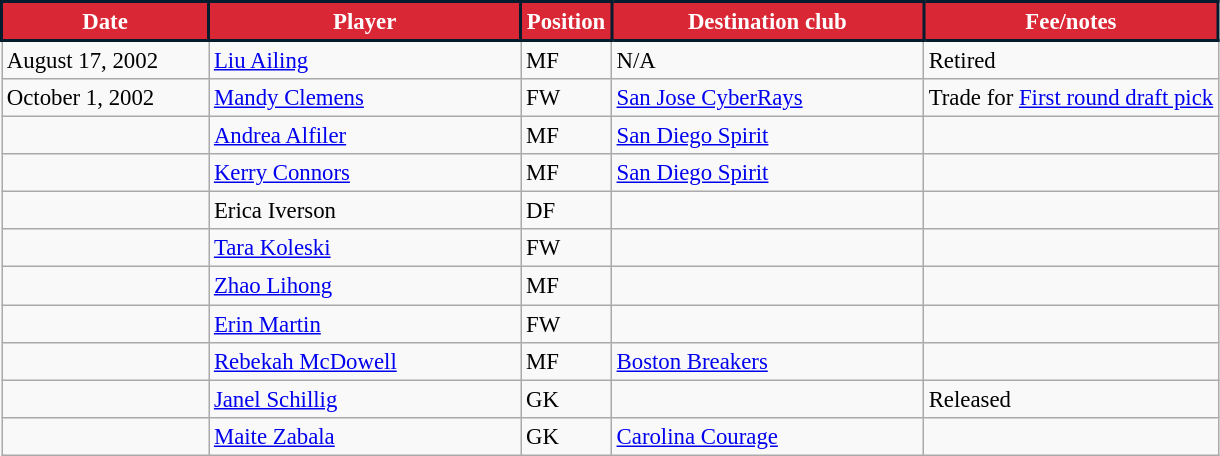<table class="wikitable" style="text-align:left; font-size:95%;">
<tr>
<th style="background:#da2736; color:#fff; border:2px solid #041c2c; width:130px;">Date</th>
<th style="background:#da2736; color:#fff; border:2px solid #041c2c; width:200px;">Player</th>
<th style="background:#da2736; color:#fff; border:2px solid #041c2c; width:50px;">Position</th>
<th style="background:#da2736; color:#fff; border:2px solid #041c2c; width:200px;">Destination club</th>
<th style="background:#da2736; color:#fff; border:2px solid #041c2c;">Fee/notes</th>
</tr>
<tr>
<td>August 17, 2002</td>
<td> <a href='#'>Liu Ailing</a></td>
<td>MF</td>
<td>N/A</td>
<td>Retired</td>
</tr>
<tr>
<td>October 1, 2002</td>
<td> <a href='#'>Mandy Clemens</a></td>
<td>FW</td>
<td> <a href='#'>San Jose CyberRays</a></td>
<td>Trade for <a href='#'>First round draft pick</a></td>
</tr>
<tr>
<td></td>
<td> <a href='#'>Andrea Alfiler</a></td>
<td>MF</td>
<td> <a href='#'>San Diego Spirit</a></td>
<td></td>
</tr>
<tr>
<td></td>
<td> <a href='#'>Kerry Connors</a></td>
<td>MF</td>
<td> <a href='#'>San Diego Spirit</a></td>
<td></td>
</tr>
<tr>
<td></td>
<td> Erica Iverson</td>
<td>DF</td>
<td></td>
<td></td>
</tr>
<tr>
<td></td>
<td> <a href='#'>Tara Koleski</a></td>
<td>FW</td>
<td></td>
<td></td>
</tr>
<tr>
<td></td>
<td> <a href='#'>Zhao Lihong</a></td>
<td>MF</td>
<td></td>
<td></td>
</tr>
<tr>
<td></td>
<td> <a href='#'>Erin Martin</a></td>
<td>FW</td>
<td></td>
<td></td>
</tr>
<tr>
<td></td>
<td> <a href='#'>Rebekah McDowell</a></td>
<td>MF</td>
<td> <a href='#'>Boston Breakers</a></td>
<td></td>
</tr>
<tr>
<td></td>
<td> <a href='#'>Janel Schillig</a></td>
<td>GK</td>
<td></td>
<td>Released</td>
</tr>
<tr>
<td></td>
<td> <a href='#'>Maite Zabala</a></td>
<td>GK</td>
<td> <a href='#'>Carolina Courage</a></td>
<td></td>
</tr>
</table>
